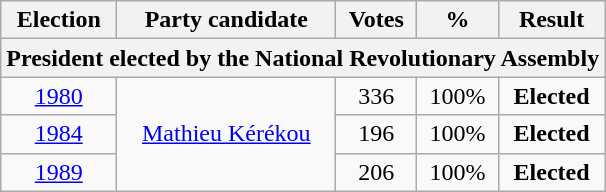<table class="wikitable" style="text-align:center">
<tr>
<th>Election</th>
<th>Party candidate</th>
<th>Votes</th>
<th>%</th>
<th>Result</th>
</tr>
<tr>
<th colspan="5">President elected by the National Revolutionary Assembly</th>
</tr>
<tr>
<td><a href='#'>1980</a></td>
<td rowspan=3><a href='#'>Mathieu Kérékou</a></td>
<td>336</td>
<td>100%</td>
<td><strong>Elected</strong> </td>
</tr>
<tr>
<td><a href='#'>1984</a></td>
<td>196</td>
<td>100%</td>
<td><strong>Elected</strong> </td>
</tr>
<tr>
<td><a href='#'>1989</a></td>
<td>206</td>
<td>100%</td>
<td><strong>Elected</strong> </td>
</tr>
</table>
